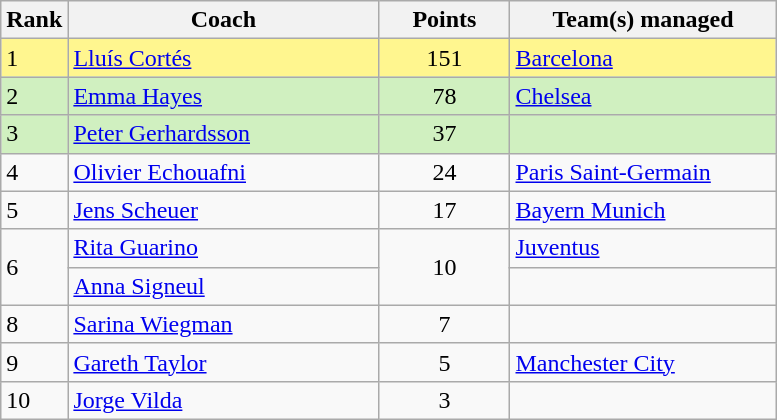<table class="wikitable">
<tr>
<th style="width:25px">Rank</th>
<th style="width:200px">Coach</th>
<th style="width:80px">Points</th>
<th style="width:170px">Team(s) managed</th>
</tr>
<tr bgcolor="#FFF68F">
<td>1</td>
<td> <a href='#'>Lluís Cortés</a></td>
<td style="text-align:center">151</td>
<td> <a href='#'>Barcelona</a></td>
</tr>
<tr bgcolor="#D0F0C0">
<td>2</td>
<td> <a href='#'>Emma Hayes</a></td>
<td style="text-align:center">78</td>
<td> <a href='#'>Chelsea</a></td>
</tr>
<tr bgcolor="#D0F0C0">
<td>3</td>
<td> <a href='#'>Peter Gerhardsson</a></td>
<td style="text-align:center">37</td>
<td></td>
</tr>
<tr>
<td>4</td>
<td> <a href='#'>Olivier Echouafni</a></td>
<td style="text-align:center">24</td>
<td> <a href='#'>Paris Saint-Germain</a></td>
</tr>
<tr>
<td>5</td>
<td> <a href='#'>Jens Scheuer</a></td>
<td style="text-align:center">17</td>
<td> <a href='#'>Bayern Munich</a></td>
</tr>
<tr>
<td rowspan=2>6</td>
<td> <a href='#'>Rita Guarino</a></td>
<td rowspan=2 style="text-align:center">10</td>
<td> <a href='#'>Juventus</a></td>
</tr>
<tr>
<td> <a href='#'>Anna Signeul</a></td>
<td></td>
</tr>
<tr>
<td>8</td>
<td> <a href='#'>Sarina Wiegman</a></td>
<td style="text-align:center">7</td>
<td></td>
</tr>
<tr>
<td>9</td>
<td> <a href='#'>Gareth Taylor</a></td>
<td style="text-align:center">5</td>
<td> <a href='#'>Manchester City</a></td>
</tr>
<tr>
<td>10</td>
<td> <a href='#'>Jorge Vilda</a></td>
<td style="text-align:center">3</td>
<td></td>
</tr>
</table>
